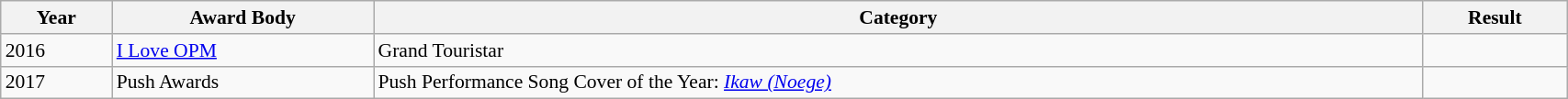<table class="wikitable" style="width: 90%; font-size: 90%;">
<tr>
<th>Year</th>
<th>Award Body</th>
<th>Category</th>
<th>Result</th>
</tr>
<tr>
<td>2016</td>
<td><a href='#'>I Love OPM</a></td>
<td>Grand Touristar</td>
<td></td>
</tr>
<tr>
<td>2017</td>
<td>Push Awards</td>
<td>Push Performance Song Cover of the Year: <em><a href='#'>Ikaw (Noege)</a></em></td>
<td></td>
</tr>
</table>
